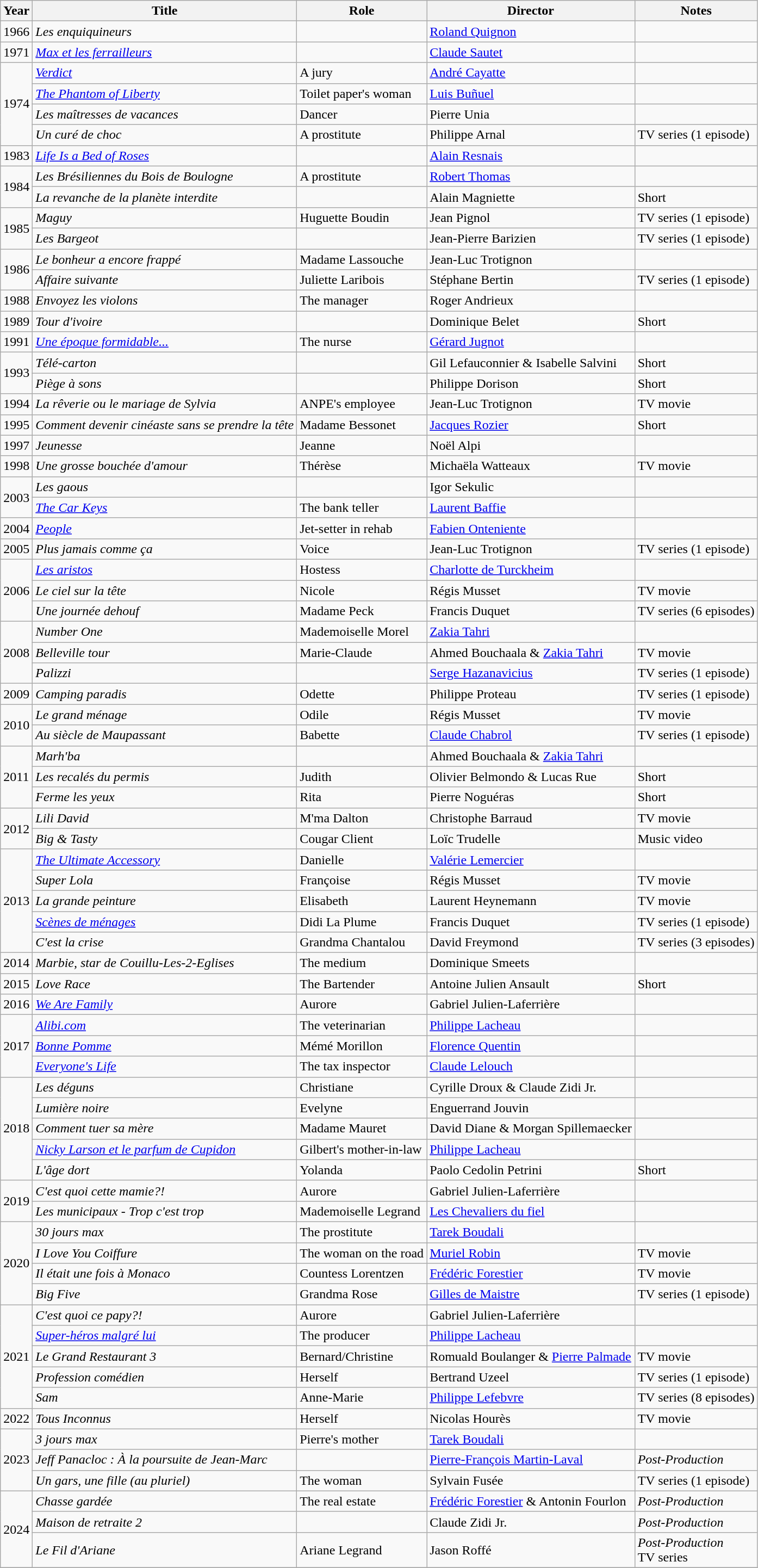<table class="wikitable sortable">
<tr>
<th>Year</th>
<th>Title</th>
<th>Role</th>
<th>Director</th>
<th class="unsortable">Notes</th>
</tr>
<tr>
<td>1966</td>
<td><em>Les enquiquineurs</em></td>
<td></td>
<td><a href='#'>Roland Quignon</a></td>
<td></td>
</tr>
<tr>
<td>1971</td>
<td><em><a href='#'>Max et les ferrailleurs</a></em></td>
<td></td>
<td><a href='#'>Claude Sautet</a></td>
<td></td>
</tr>
<tr>
<td rowspan=4>1974</td>
<td><em><a href='#'>Verdict</a></em></td>
<td>A jury</td>
<td><a href='#'>André Cayatte</a></td>
<td></td>
</tr>
<tr>
<td><em><a href='#'>The Phantom of Liberty</a></em></td>
<td>Toilet paper's woman</td>
<td><a href='#'>Luis Buñuel</a></td>
<td></td>
</tr>
<tr>
<td><em>Les maîtresses de vacances</em></td>
<td>Dancer</td>
<td>Pierre Unia</td>
<td></td>
</tr>
<tr>
<td><em>Un curé de choc</em></td>
<td>A prostitute</td>
<td>Philippe Arnal</td>
<td>TV series (1 episode)</td>
</tr>
<tr>
<td>1983</td>
<td><em><a href='#'>Life Is a Bed of Roses</a></em></td>
<td></td>
<td><a href='#'>Alain Resnais</a></td>
<td></td>
</tr>
<tr>
<td rowspan=2>1984</td>
<td><em>Les Brésiliennes du Bois de Boulogne</em></td>
<td>A prostitute</td>
<td><a href='#'>Robert Thomas</a></td>
<td></td>
</tr>
<tr>
<td><em>La revanche de la planète interdite</em></td>
<td></td>
<td>Alain Magniette</td>
<td>Short</td>
</tr>
<tr>
<td rowspan=2>1985</td>
<td><em>Maguy</em></td>
<td>Huguette Boudin</td>
<td>Jean Pignol</td>
<td>TV series (1 episode)</td>
</tr>
<tr>
<td><em>Les Bargeot</em></td>
<td></td>
<td>Jean-Pierre Barizien</td>
<td>TV series (1 episode)</td>
</tr>
<tr>
<td rowspan=2>1986</td>
<td><em>Le bonheur a encore frappé</em></td>
<td>Madame Lassouche</td>
<td>Jean-Luc Trotignon</td>
<td></td>
</tr>
<tr>
<td><em>Affaire suivante</em></td>
<td>Juliette Laribois</td>
<td>Stéphane Bertin</td>
<td>TV series (1 episode)</td>
</tr>
<tr>
<td>1988</td>
<td><em>Envoyez les violons</em></td>
<td>The manager</td>
<td>Roger Andrieux</td>
<td></td>
</tr>
<tr>
<td>1989</td>
<td><em>Tour d'ivoire</em></td>
<td></td>
<td>Dominique Belet</td>
<td>Short</td>
</tr>
<tr>
<td>1991</td>
<td><em><a href='#'>Une époque formidable...</a></em></td>
<td>The nurse</td>
<td><a href='#'>Gérard Jugnot</a></td>
<td></td>
</tr>
<tr>
<td rowspan=2>1993</td>
<td><em>Télé-carton</em></td>
<td></td>
<td>Gil Lefauconnier & Isabelle Salvini</td>
<td>Short</td>
</tr>
<tr>
<td><em>Piège à sons</em></td>
<td></td>
<td>Philippe Dorison</td>
<td>Short</td>
</tr>
<tr>
<td>1994</td>
<td><em>La rêverie ou le mariage de Sylvia</em></td>
<td>ANPE's employee</td>
<td>Jean-Luc Trotignon</td>
<td>TV movie</td>
</tr>
<tr>
<td>1995</td>
<td><em>Comment devenir cinéaste sans se prendre la tête</em></td>
<td>Madame Bessonet</td>
<td><a href='#'>Jacques Rozier</a></td>
<td>Short</td>
</tr>
<tr>
<td>1997</td>
<td><em>Jeunesse</em></td>
<td>Jeanne</td>
<td>Noël Alpi</td>
<td></td>
</tr>
<tr>
<td>1998</td>
<td><em>Une grosse bouchée d'amour</em></td>
<td>Thérèse</td>
<td>Michaëla Watteaux</td>
<td>TV movie</td>
</tr>
<tr>
<td rowspan=2>2003</td>
<td><em>Les gaous</em></td>
<td></td>
<td>Igor Sekulic</td>
<td></td>
</tr>
<tr>
<td><em><a href='#'>The Car Keys</a></em></td>
<td>The bank teller</td>
<td><a href='#'>Laurent Baffie</a></td>
<td></td>
</tr>
<tr>
<td>2004</td>
<td><em><a href='#'>People</a></em></td>
<td>Jet-setter in rehab</td>
<td><a href='#'>Fabien Onteniente</a></td>
<td></td>
</tr>
<tr>
<td>2005</td>
<td><em>Plus jamais comme ça</em></td>
<td>Voice</td>
<td>Jean-Luc Trotignon</td>
<td>TV series (1 episode)</td>
</tr>
<tr>
<td rowspan=3>2006</td>
<td><em><a href='#'>Les aristos</a></em></td>
<td>Hostess</td>
<td><a href='#'>Charlotte de Turckheim</a></td>
<td></td>
</tr>
<tr>
<td><em>Le ciel sur la tête</em></td>
<td>Nicole</td>
<td>Régis Musset</td>
<td>TV movie</td>
</tr>
<tr>
<td><em>Une journée dehouf</em></td>
<td>Madame Peck</td>
<td>Francis Duquet</td>
<td>TV series (6 episodes)</td>
</tr>
<tr>
<td rowspan=3>2008</td>
<td><em>Number One</em></td>
<td>Mademoiselle Morel</td>
<td><a href='#'>Zakia Tahri</a></td>
<td></td>
</tr>
<tr>
<td><em>Belleville tour</em></td>
<td>Marie-Claude</td>
<td>Ahmed Bouchaala & <a href='#'>Zakia Tahri</a></td>
<td>TV movie</td>
</tr>
<tr>
<td><em>Palizzi</em></td>
<td></td>
<td><a href='#'>Serge Hazanavicius</a></td>
<td>TV series (1 episode)</td>
</tr>
<tr>
<td>2009</td>
<td><em>Camping paradis</em></td>
<td>Odette</td>
<td>Philippe Proteau</td>
<td>TV series (1 episode)</td>
</tr>
<tr>
<td rowspan=2>2010</td>
<td><em>Le grand ménage</em></td>
<td>Odile</td>
<td>Régis Musset</td>
<td>TV movie</td>
</tr>
<tr>
<td><em>Au siècle de Maupassant</em></td>
<td>Babette</td>
<td><a href='#'>Claude Chabrol</a></td>
<td>TV series (1 episode)</td>
</tr>
<tr>
<td rowspan=3>2011</td>
<td><em>Marh'ba</em></td>
<td></td>
<td>Ahmed Bouchaala & <a href='#'>Zakia Tahri</a></td>
<td></td>
</tr>
<tr>
<td><em>Les recalés du permis</em></td>
<td>Judith</td>
<td>Olivier Belmondo & Lucas Rue</td>
<td>Short</td>
</tr>
<tr>
<td><em>Ferme les yeux</em></td>
<td>Rita</td>
<td>Pierre Noguéras</td>
<td>Short</td>
</tr>
<tr>
<td rowspan=2>2012</td>
<td><em>Lili David</em></td>
<td>M'ma Dalton</td>
<td>Christophe Barraud</td>
<td>TV movie</td>
</tr>
<tr>
<td><em>Big & Tasty</em></td>
<td>Cougar Client</td>
<td>Loïc Trudelle</td>
<td>Music video</td>
</tr>
<tr>
<td rowspan=5>2013</td>
<td><em><a href='#'>The Ultimate Accessory</a></em></td>
<td>Danielle</td>
<td><a href='#'>Valérie Lemercier</a></td>
<td></td>
</tr>
<tr>
<td><em>Super Lola</em></td>
<td>Françoise</td>
<td>Régis Musset</td>
<td>TV movie</td>
</tr>
<tr>
<td><em>La grande peinture</em></td>
<td>Elisabeth</td>
<td>Laurent Heynemann</td>
<td>TV movie</td>
</tr>
<tr>
<td><em><a href='#'>Scènes de ménages</a></em></td>
<td>Didi La Plume</td>
<td>Francis Duquet</td>
<td>TV series (1 episode)</td>
</tr>
<tr>
<td><em>C'est la crise</em></td>
<td>Grandma Chantalou</td>
<td>David Freymond</td>
<td>TV series (3 episodes)</td>
</tr>
<tr>
<td>2014</td>
<td><em>Marbie, star de Couillu-Les-2-Eglises</em></td>
<td>The medium</td>
<td>Dominique Smeets</td>
<td></td>
</tr>
<tr>
<td>2015</td>
<td><em>Love Race</em></td>
<td>The Bartender</td>
<td>Antoine Julien Ansault</td>
<td>Short</td>
</tr>
<tr>
<td>2016</td>
<td><em><a href='#'>We Are Family</a></em></td>
<td>Aurore</td>
<td>Gabriel Julien-Laferrière</td>
<td></td>
</tr>
<tr>
<td rowspan=3>2017</td>
<td><em><a href='#'>Alibi.com</a></em></td>
<td>The veterinarian</td>
<td><a href='#'>Philippe Lacheau</a></td>
<td></td>
</tr>
<tr>
<td><em><a href='#'>Bonne Pomme</a></em></td>
<td>Mémé Morillon</td>
<td><a href='#'>Florence Quentin</a></td>
<td></td>
</tr>
<tr>
<td><em><a href='#'>Everyone's Life</a></em></td>
<td>The tax inspector</td>
<td><a href='#'>Claude Lelouch</a></td>
<td></td>
</tr>
<tr>
<td rowspan=5>2018</td>
<td><em>Les déguns</em></td>
<td>Christiane</td>
<td>Cyrille Droux & Claude Zidi Jr.</td>
<td></td>
</tr>
<tr>
<td><em>Lumière noire</em></td>
<td>Evelyne</td>
<td>Enguerrand Jouvin</td>
<td></td>
</tr>
<tr>
<td><em>Comment tuer sa mère</em></td>
<td>Madame Mauret</td>
<td>David Diane & Morgan Spillemaecker</td>
<td></td>
</tr>
<tr>
<td><em><a href='#'>Nicky Larson et le parfum de Cupidon</a></em></td>
<td>Gilbert's mother-in-law</td>
<td><a href='#'>Philippe Lacheau</a></td>
<td></td>
</tr>
<tr>
<td><em>L'âge dort</em></td>
<td>Yolanda</td>
<td>Paolo Cedolin Petrini</td>
<td>Short</td>
</tr>
<tr>
<td rowspan=2>2019</td>
<td><em>C'est quoi cette mamie?!</em></td>
<td>Aurore</td>
<td>Gabriel Julien-Laferrière</td>
<td></td>
</tr>
<tr>
<td><em>Les municipaux - Trop c'est trop</em></td>
<td>Mademoiselle Legrand</td>
<td><a href='#'>Les Chevaliers du fiel</a></td>
<td></td>
</tr>
<tr>
<td rowspan=4>2020</td>
<td><em>30 jours max</em></td>
<td>The prostitute</td>
<td><a href='#'>Tarek Boudali</a></td>
<td></td>
</tr>
<tr>
<td><em>I Love You Coiffure</em></td>
<td>The woman on the road</td>
<td><a href='#'>Muriel Robin</a></td>
<td>TV movie</td>
</tr>
<tr>
<td><em>Il était une fois à Monaco</em></td>
<td>Countess Lorentzen</td>
<td><a href='#'>Frédéric Forestier</a></td>
<td>TV movie</td>
</tr>
<tr>
<td><em>Big Five</em></td>
<td>Grandma Rose</td>
<td><a href='#'>Gilles de Maistre</a></td>
<td>TV series (1 episode)</td>
</tr>
<tr>
<td rowspan=5>2021</td>
<td><em>C'est quoi ce papy?!</em></td>
<td>Aurore</td>
<td>Gabriel Julien-Laferrière</td>
<td></td>
</tr>
<tr>
<td><em><a href='#'>Super-héros malgré lui</a></em></td>
<td>The producer</td>
<td><a href='#'>Philippe Lacheau</a></td>
<td></td>
</tr>
<tr>
<td><em>Le Grand Restaurant 3</em></td>
<td>Bernard/Christine</td>
<td>Romuald Boulanger & <a href='#'>Pierre Palmade</a></td>
<td>TV movie</td>
</tr>
<tr>
<td><em>Profession comédien</em></td>
<td>Herself</td>
<td>Bertrand Uzeel</td>
<td>TV series (1 episode)</td>
</tr>
<tr>
<td><em>Sam</em></td>
<td>Anne-Marie</td>
<td><a href='#'>Philippe Lefebvre</a></td>
<td>TV series (8 episodes)</td>
</tr>
<tr>
<td>2022</td>
<td><em>Tous Inconnus</em></td>
<td>Herself</td>
<td>Nicolas Hourès</td>
<td>TV movie</td>
</tr>
<tr>
<td rowspan=3>2023</td>
<td><em>3 jours max</em></td>
<td>Pierre's mother</td>
<td><a href='#'>Tarek Boudali</a></td>
<td></td>
</tr>
<tr>
<td><em>Jeff Panacloc : À la poursuite de Jean-Marc</em></td>
<td></td>
<td><a href='#'>Pierre-François Martin-Laval</a></td>
<td><em>Post-Production</em></td>
</tr>
<tr>
<td><em>Un gars, une fille (au pluriel)</em></td>
<td>The woman</td>
<td>Sylvain Fusée</td>
<td>TV series (1 episode)</td>
</tr>
<tr>
<td rowspan=3>2024</td>
<td><em>Chasse gardée</em></td>
<td>The real estate</td>
<td><a href='#'>Frédéric Forestier</a> & Antonin Fourlon</td>
<td><em>Post-Production</em></td>
</tr>
<tr>
<td><em>Maison de retraite 2</em></td>
<td></td>
<td>Claude Zidi Jr.</td>
<td><em>Post-Production</em></td>
</tr>
<tr>
<td><em>Le Fil d'Ariane</em></td>
<td>Ariane Legrand</td>
<td>Jason Roffé</td>
<td><em>Post-Production</em><br>TV series</td>
</tr>
<tr>
</tr>
</table>
